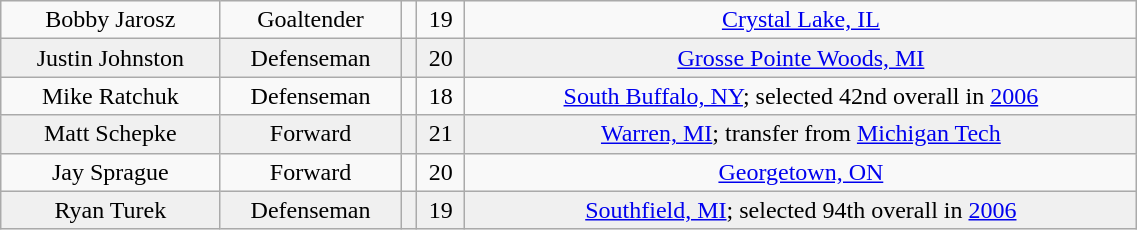<table class="wikitable" width="60%">
<tr align="center" bgcolor="">
<td>Bobby Jarosz</td>
<td>Goaltender</td>
<td></td>
<td>19</td>
<td><a href='#'>Crystal Lake, IL</a></td>
</tr>
<tr align="center" bgcolor="f0f0f0">
<td>Justin Johnston</td>
<td>Defenseman</td>
<td></td>
<td>20</td>
<td><a href='#'>Grosse Pointe Woods, MI</a></td>
</tr>
<tr align="center" bgcolor="">
<td>Mike Ratchuk</td>
<td>Defenseman</td>
<td></td>
<td>18</td>
<td><a href='#'>South Buffalo, NY</a>; selected 42nd overall in <a href='#'>2006</a></td>
</tr>
<tr align="center" bgcolor="f0f0f0">
<td>Matt Schepke</td>
<td>Forward</td>
<td></td>
<td>21</td>
<td><a href='#'>Warren, MI</a>; transfer from <a href='#'>Michigan Tech</a></td>
</tr>
<tr align="center" bgcolor="">
<td>Jay Sprague</td>
<td>Forward</td>
<td></td>
<td>20</td>
<td><a href='#'>Georgetown, ON</a></td>
</tr>
<tr align="center" bgcolor="f0f0f0">
<td>Ryan Turek</td>
<td>Defenseman</td>
<td></td>
<td>19</td>
<td><a href='#'>Southfield, MI</a>; selected 94th overall in <a href='#'>2006</a></td>
</tr>
</table>
